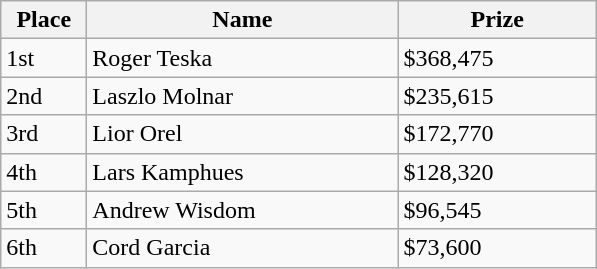<table class="wikitable">
<tr>
<th style="width:50px;">Place</th>
<th style="width:200px;">Name</th>
<th style="width:125px;">Prize</th>
</tr>
<tr>
<td>1st</td>
<td> Roger Teska</td>
<td>$368,475</td>
</tr>
<tr>
<td>2nd</td>
<td> Laszlo Molnar</td>
<td>$235,615</td>
</tr>
<tr>
<td>3rd</td>
<td> Lior Orel</td>
<td>$172,770</td>
</tr>
<tr>
<td>4th</td>
<td> Lars Kamphues</td>
<td>$128,320</td>
</tr>
<tr>
<td>5th</td>
<td> Andrew Wisdom</td>
<td>$96,545</td>
</tr>
<tr>
<td>6th</td>
<td> Cord Garcia</td>
<td>$73,600</td>
</tr>
</table>
